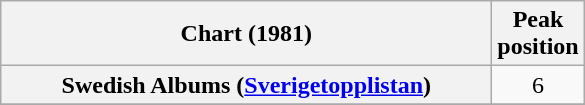<table class="wikitable plainrowheaders sortable" style="text-align:center;">
<tr>
<th scope="col" style="width:20em;">Chart (1981)</th>
<th scope="col">Peak<br>position</th>
</tr>
<tr>
<th scope="row">Swedish Albums (<a href='#'>Sverigetopplistan</a>)</th>
<td>6</td>
</tr>
<tr>
</tr>
</table>
